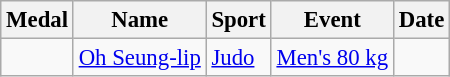<table class="wikitable sortable" style="font-size:95%;">
<tr>
<th>Medal</th>
<th>Name</th>
<th>Sport</th>
<th>Event</th>
<th>Date</th>
</tr>
<tr>
<td></td>
<td><a href='#'>Oh Seung-lip</a></td>
<td><a href='#'>Judo</a></td>
<td><a href='#'>Men's 80 kg</a></td>
<td></td>
</tr>
</table>
